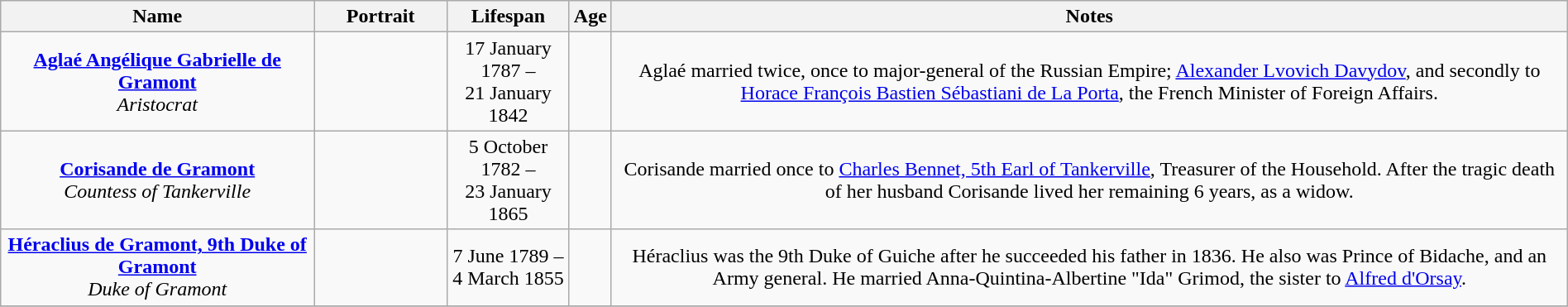<table style="text-align:center; width:100%" class="wikitable">
<tr>
<th width=20%>Name</th>
<th width=100px>Portrait</th>
<th>Lifespan</th>
<th>Age</th>
<th>Notes</th>
</tr>
<tr>
<td><strong><a href='#'>Aglaé Angélique Gabrielle de Gramont</a></strong><br> <em>Aristocrat</em></td>
<td></td>
<td>17 January 1787 –<br> 21 January 1842</td>
<td></td>
<td>Aglaé married twice, once to major-general of the Russian Empire; <a href='#'>Alexander Lvovich Davydov</a>, and secondly to <a href='#'>Horace François Bastien Sébastiani de La Porta</a>, the French Minister of Foreign Affairs.</td>
</tr>
<tr>
<td><strong><a href='#'>Corisande de Gramont</a></strong><br><em>Countess of Tankerville</em></td>
<td></td>
<td>5 October 1782 –<br> 23 January 1865</td>
<td></td>
<td>Corisande married once to <a href='#'>Charles Bennet, 5th Earl of Tankerville</a>, Treasurer of the Household. After the tragic death of her husband Corisande lived her remaining 6 years, as a widow.</td>
</tr>
<tr>
<td><strong><a href='#'>Héraclius de Gramont, 9th Duke of Gramont</a></strong><br> <em>Duke of Gramont</em></td>
<td></td>
<td>7 June 1789 –<br> 4 March 1855</td>
<td></td>
<td>Héraclius was the 9th Duke of Guiche after he succeeded his father in 1836. He also was Prince of Bidache, and an Army general. He married Anna-Quintina-Albertine "Ida" Grimod, the sister to <a href='#'>Alfred d'Orsay</a>.</td>
</tr>
<tr>
</tr>
</table>
